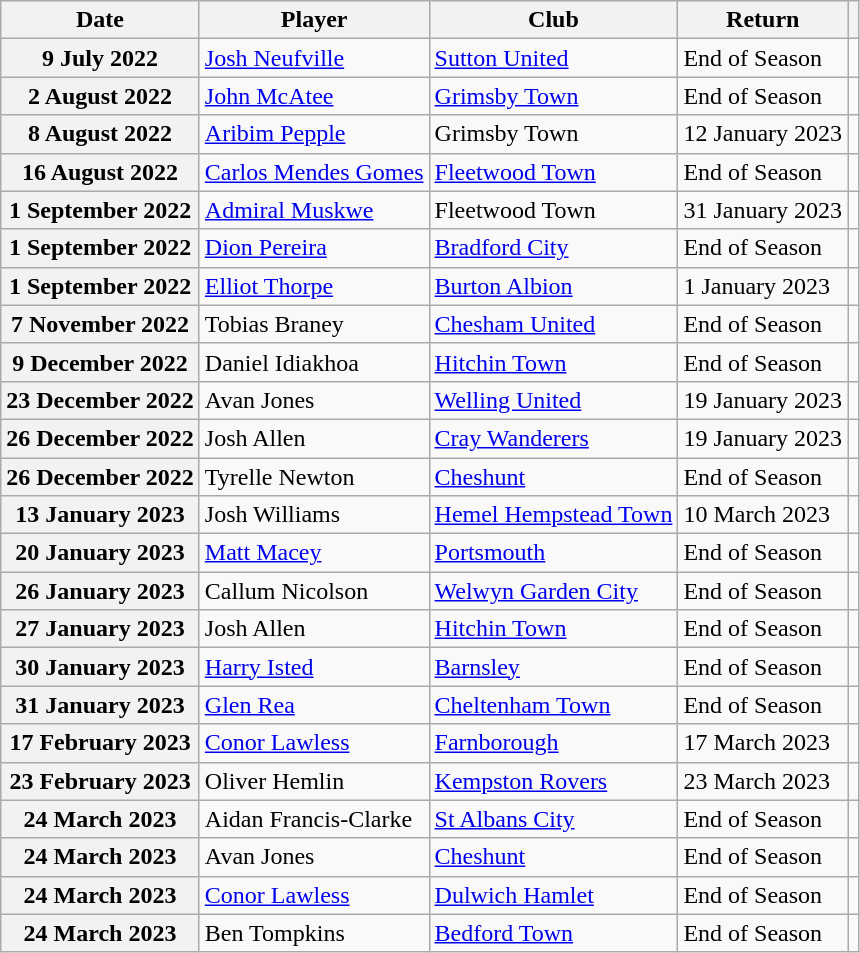<table class="wikitable plainrowheaders">
<tr>
<th scope=col>Date</th>
<th scope=col>Player</th>
<th scope=col>Club</th>
<th scope=col>Return</th>
<th scope=col class=unsortable></th>
</tr>
<tr>
<th scope=row>9 July 2022</th>
<td><a href='#'>Josh Neufville</a></td>
<td><a href='#'>Sutton United</a></td>
<td>End of Season</td>
<td style="text-align:center;"></td>
</tr>
<tr>
<th scope=row>2 August 2022</th>
<td><a href='#'>John McAtee</a></td>
<td><a href='#'>Grimsby Town</a></td>
<td>End of Season</td>
<td style="text-align:center;"></td>
</tr>
<tr>
<th scope=row>8 August 2022</th>
<td><a href='#'>Aribim Pepple</a></td>
<td>Grimsby Town</td>
<td>12 January 2023</td>
<td style="text-align:center;"></td>
</tr>
<tr>
<th scope=row>16 August 2022</th>
<td><a href='#'>Carlos Mendes Gomes</a></td>
<td><a href='#'>Fleetwood Town</a></td>
<td>End of Season</td>
<td style="text-align:center;"></td>
</tr>
<tr>
<th scope=row>1 September 2022</th>
<td><a href='#'>Admiral Muskwe</a></td>
<td>Fleetwood Town</td>
<td>31 January 2023</td>
<td style="text-align:center;"></td>
</tr>
<tr>
<th scope=row>1 September 2022</th>
<td><a href='#'>Dion Pereira</a></td>
<td><a href='#'>Bradford City</a></td>
<td>End of Season</td>
<td style="text-align:center;"></td>
</tr>
<tr>
<th scope=row>1 September 2022</th>
<td><a href='#'>Elliot Thorpe</a></td>
<td><a href='#'>Burton Albion</a></td>
<td>1 January 2023</td>
<td style="text-align:center;"></td>
</tr>
<tr>
<th scope=row>7 November 2022</th>
<td>Tobias Braney</td>
<td><a href='#'>Chesham United</a></td>
<td>End of Season</td>
<td style="text-align:center;"></td>
</tr>
<tr>
<th scope=row>9 December 2022</th>
<td>Daniel Idiakhoa</td>
<td><a href='#'>Hitchin Town</a></td>
<td>End of Season</td>
<td></td>
</tr>
<tr>
<th scope=row>23 December 2022</th>
<td>Avan Jones</td>
<td><a href='#'>Welling United</a></td>
<td>19 January 2023</td>
<td></td>
</tr>
<tr>
<th scope=row>26 December 2022</th>
<td>Josh Allen</td>
<td><a href='#'>Cray Wanderers</a></td>
<td>19 January 2023</td>
<td></td>
</tr>
<tr>
<th scope=row>26 December 2022</th>
<td>Tyrelle Newton</td>
<td><a href='#'>Cheshunt</a></td>
<td>End of Season</td>
<td></td>
</tr>
<tr>
<th scope=row>13 January 2023</th>
<td>Josh Williams</td>
<td><a href='#'>Hemel Hempstead Town</a></td>
<td>10 March 2023</td>
<td style="text-align:center;"></td>
</tr>
<tr>
<th scope=row>20 January 2023</th>
<td><a href='#'>Matt Macey</a></td>
<td><a href='#'>Portsmouth</a></td>
<td>End of Season</td>
<td style="text-align:center;"></td>
</tr>
<tr>
<th scope=row>26 January 2023</th>
<td>Callum Nicolson</td>
<td><a href='#'>Welwyn Garden City</a></td>
<td>End of Season</td>
<td style="text-align:center;"></td>
</tr>
<tr>
<th scope=row>27 January 2023</th>
<td>Josh Allen</td>
<td><a href='#'>Hitchin Town</a></td>
<td>End of Season</td>
<td style="text-align:center;"></td>
</tr>
<tr>
<th scope=row>30 January 2023</th>
<td><a href='#'>Harry Isted</a></td>
<td><a href='#'>Barnsley</a></td>
<td>End of Season</td>
<td style="text-align:center;"></td>
</tr>
<tr>
<th scope=row>31 January 2023</th>
<td><a href='#'>Glen Rea</a></td>
<td><a href='#'>Cheltenham Town</a></td>
<td>End of Season</td>
<td style="text-align:center;"></td>
</tr>
<tr>
<th scope=row>17 February 2023</th>
<td><a href='#'>Conor Lawless</a></td>
<td><a href='#'>Farnborough</a></td>
<td>17 March 2023</td>
<td style="text-align:center;"></td>
</tr>
<tr>
<th scope=row>23 February 2023</th>
<td>Oliver Hemlin</td>
<td><a href='#'>Kempston Rovers</a></td>
<td>23 March 2023</td>
<td style="text-align:center;"></td>
</tr>
<tr>
<th scope=row>24 March 2023</th>
<td>Aidan Francis-Clarke</td>
<td><a href='#'>St Albans City</a></td>
<td>End of Season</td>
<td style="text-align:center;"></td>
</tr>
<tr>
<th scope=row>24 March 2023</th>
<td>Avan Jones</td>
<td><a href='#'>Cheshunt</a></td>
<td>End of Season</td>
<td style="text-align:center;"></td>
</tr>
<tr>
<th scope=row>24 March 2023</th>
<td><a href='#'>Conor Lawless</a></td>
<td><a href='#'>Dulwich Hamlet</a></td>
<td>End of Season</td>
<td style="text-align:center;"></td>
</tr>
<tr>
<th scope=row>24 March 2023</th>
<td>Ben Tompkins</td>
<td><a href='#'>Bedford Town</a></td>
<td>End of Season</td>
<td style="text-align:center;"></td>
</tr>
</table>
